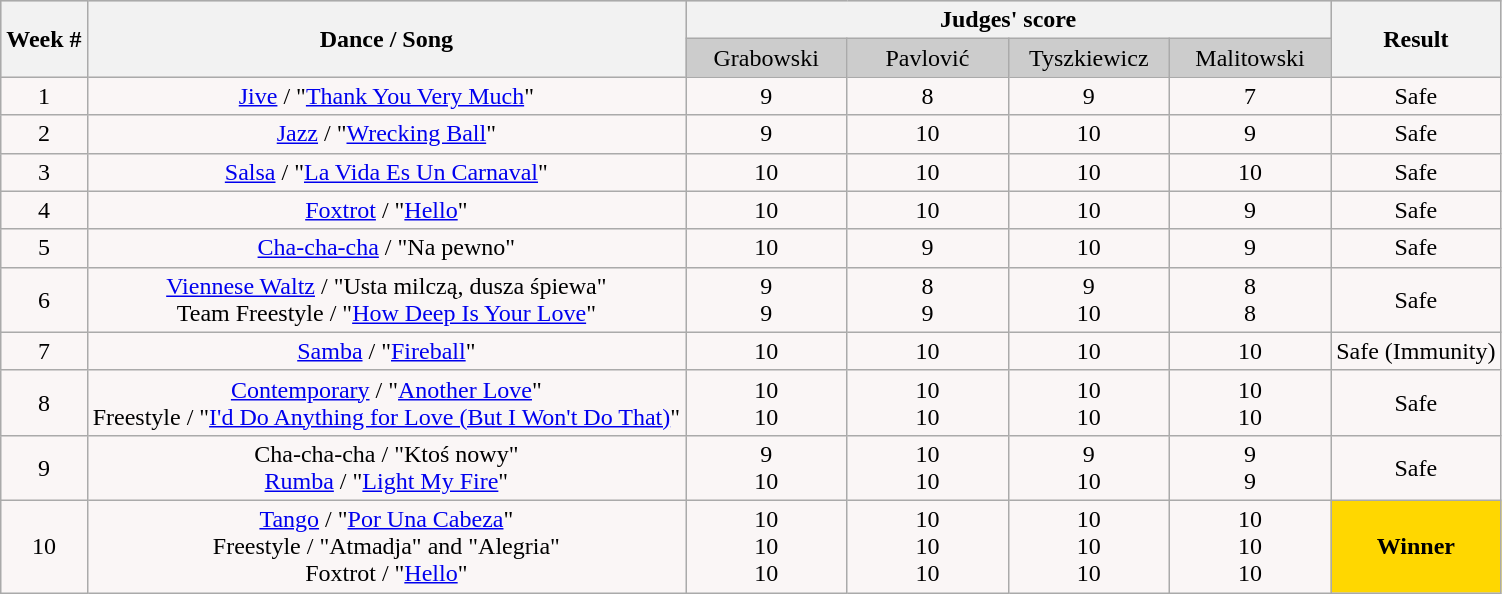<table class="wikitable" style="text-align:center">
<tr style="text-align:Center; background:#ccc;">
<th rowspan="2">Week #</th>
<th rowspan="2">Dance / Song</th>
<th colspan="4">Judges' score</th>
<th rowspan="2">Result</th>
</tr>
<tr style="text-align:center; background:#ccc;">
<td style="width:10.75%; ">Grabowski</td>
<td style="width:10.75%; ">Pavlović</td>
<td style="width:10.75%; ">Tyszkiewicz</td>
<td style="width:10.75%; ">Malitowski</td>
</tr>
<tr style="text-align:center; background:#faf6f6;">
<td>1</td>
<td><a href='#'>Jive</a> / "<a href='#'>Thank You Very Much</a>"</td>
<td>9</td>
<td>8</td>
<td>9</td>
<td>7</td>
<td>Safe</td>
</tr>
<tr style="text-align:center; background:#faf6f6;">
<td>2</td>
<td><a href='#'>Jazz</a> / "<a href='#'>Wrecking Ball</a>"</td>
<td>9</td>
<td>10</td>
<td>10</td>
<td>9</td>
<td>Safe</td>
</tr>
<tr style="text-align:center; background:#faf6f6;">
<td>3</td>
<td><a href='#'>Salsa</a> / "<a href='#'>La Vida Es Un Carnaval</a>"</td>
<td>10</td>
<td>10</td>
<td>10</td>
<td>10</td>
<td>Safe</td>
</tr>
<tr style="text-align:center; background:#faf6f6; background:#faf6f6;">
<td style="test-align:center' ">4</td>
<td><a href='#'>Foxtrot</a> / "<a href='#'>Hello</a>"</td>
<td>10</td>
<td>10</td>
<td>10</td>
<td>9</td>
<td>Safe</td>
</tr>
<tr style="text-align:center; background:#faf6f6; background:#faf6f6;">
<td style="test-align:center' ">5</td>
<td><a href='#'>Cha-cha-cha</a> / "Na pewno"</td>
<td>10</td>
<td>9</td>
<td>10</td>
<td>9</td>
<td>Safe</td>
</tr>
<tr style="text-align:center; background:#faf6f6; background:#faf6f6;">
<td style="test-align:center' ">6</td>
<td><a href='#'>Viennese Waltz</a> / "Usta milczą, dusza śpiewa"<br>Team Freestyle / "<a href='#'>How Deep Is Your Love</a>"</td>
<td>9<br>9</td>
<td>8<br>9</td>
<td>9<br>10</td>
<td>8<br>8</td>
<td>Safe</td>
</tr>
<tr style="text-align:center; background:#faf6f6; background:#faf6f6;">
<td style="test-align:center' ">7</td>
<td><a href='#'>Samba</a> / "<a href='#'>Fireball</a>"</td>
<td>10</td>
<td>10</td>
<td>10</td>
<td>10</td>
<td>Safe (Immunity)</td>
</tr>
<tr style="text-align:center; background:#faf6f6; background:#faf6f6;">
<td style="test-align:center' ">8</td>
<td><a href='#'>Contemporary</a> / "<a href='#'>Another Love</a>"<br>Freestyle / "<a href='#'>I'd Do Anything for Love (But I Won't Do That)</a>"</td>
<td>10<br>10</td>
<td>10<br>10</td>
<td>10<br>10</td>
<td>10<br>10</td>
<td>Safe</td>
</tr>
<tr style="text-align:center; background:#faf6f6; background:#faf6f6;">
<td style="test-align:center' ">9</td>
<td>Cha-cha-cha / "Ktoś nowy"<br><a href='#'>Rumba</a> / "<a href='#'>Light My Fire</a>"</td>
<td>9<br>10</td>
<td>10<br>10</td>
<td>9<br>10</td>
<td>9<br>9</td>
<td>Safe</td>
</tr>
<tr style="text-align:center; background:#faf6f6; background:#faf6f6;">
<td style="test-align:center' ">10</td>
<td><a href='#'>Tango</a> / "<a href='#'>Por Una Cabeza</a>"<br>Freestyle / "Atmadja" and "Alegria"<br>Foxtrot / "<a href='#'>Hello</a>"</td>
<td>10<br>10<br>10</td>
<td>10<br>10<br>10</td>
<td>10<br>10<br>10</td>
<td>10<br>10<br>10</td>
<td style="text-align: center; background:gold"><strong>Winner</strong></td>
</tr>
</table>
